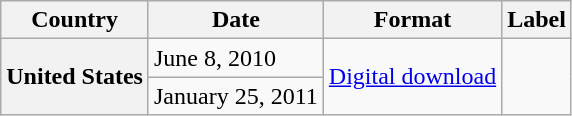<table class="wikitable plainrowheaders">
<tr>
<th scope="col">Country</th>
<th scope="col">Date</th>
<th scope="col">Format</th>
<th scope="col">Label</th>
</tr>
<tr>
<th scope="row" rowspan="2">United States</th>
<td>June 8, 2010</td>
<td rowspan="2"><a href='#'>Digital download</a></td>
<td rowspan="2"></td>
</tr>
<tr>
<td>January 25, 2011</td>
</tr>
</table>
